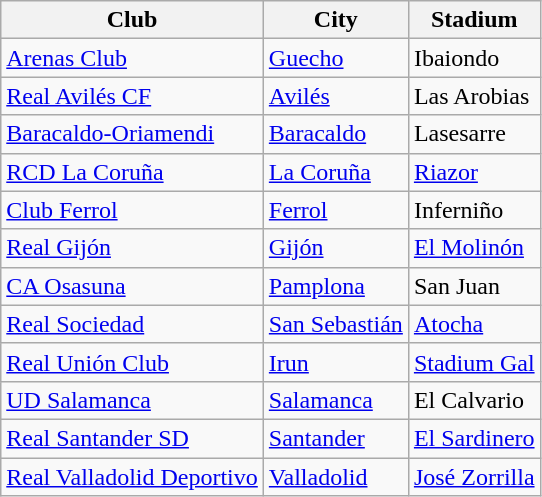<table class="wikitable sortable" style="text-align: left;">
<tr>
<th>Club</th>
<th>City</th>
<th>Stadium</th>
</tr>
<tr>
<td><a href='#'>Arenas Club</a></td>
<td><a href='#'>Guecho</a></td>
<td>Ibaiondo</td>
</tr>
<tr>
<td><a href='#'>Real Avilés CF</a></td>
<td><a href='#'>Avilés</a></td>
<td>Las Arobias</td>
</tr>
<tr>
<td><a href='#'>Baracaldo-Oriamendi</a></td>
<td><a href='#'>Baracaldo</a></td>
<td>Lasesarre</td>
</tr>
<tr>
<td><a href='#'>RCD La Coruña</a></td>
<td><a href='#'>La Coruña</a></td>
<td><a href='#'>Riazor</a></td>
</tr>
<tr>
<td><a href='#'>Club Ferrol</a></td>
<td><a href='#'>Ferrol</a></td>
<td>Inferniño</td>
</tr>
<tr>
<td><a href='#'>Real Gijón</a></td>
<td><a href='#'>Gijón</a></td>
<td><a href='#'>El Molinón</a></td>
</tr>
<tr>
<td><a href='#'>CA Osasuna</a></td>
<td><a href='#'>Pamplona</a></td>
<td>San Juan</td>
</tr>
<tr>
<td><a href='#'>Real Sociedad</a></td>
<td><a href='#'>San Sebastián</a></td>
<td><a href='#'>Atocha</a></td>
</tr>
<tr>
<td><a href='#'>Real Unión Club</a></td>
<td><a href='#'>Irun</a></td>
<td><a href='#'>Stadium Gal</a></td>
</tr>
<tr>
<td><a href='#'>UD Salamanca</a></td>
<td><a href='#'>Salamanca</a></td>
<td>El Calvario</td>
</tr>
<tr>
<td><a href='#'>Real Santander SD</a></td>
<td><a href='#'>Santander</a></td>
<td><a href='#'>El Sardinero</a></td>
</tr>
<tr>
<td><a href='#'>Real Valladolid Deportivo</a></td>
<td><a href='#'>Valladolid</a></td>
<td><a href='#'>José Zorrilla</a></td>
</tr>
</table>
